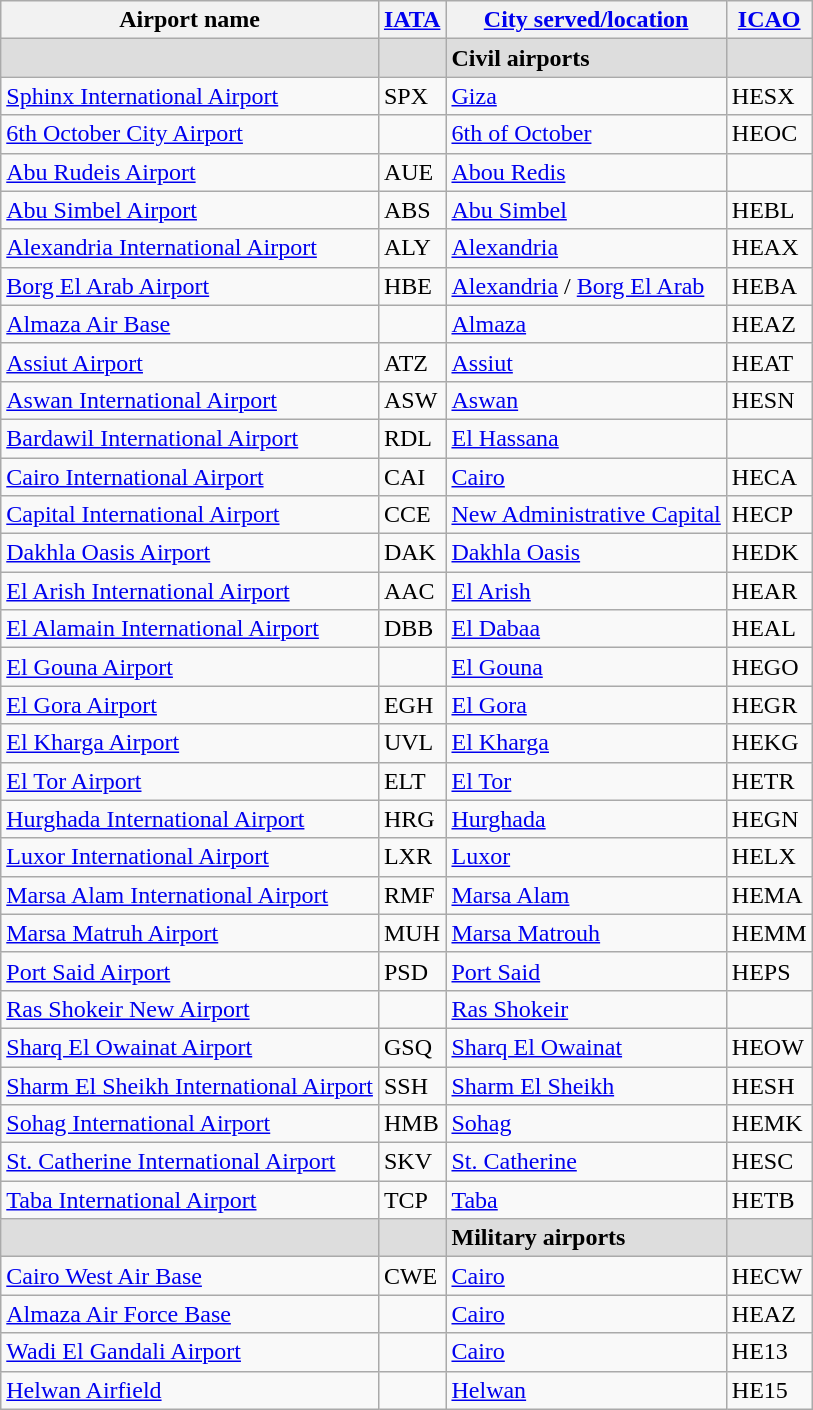<table class="wikitable">
<tr valign=baseline>
<th>Airport name</th>
<th><a href='#'>IATA</a></th>
<th><a href='#'>City served/location</a></th>
<th><a href='#'>ICAO</a></th>
</tr>
<tr bgcolor=#DDDDDD>
<td> </td>
<td> </td>
<td><strong>Civil airports</strong></td>
<td> </td>
</tr>
<tr valign=top>
<td><a href='#'>Sphinx International Airport</a></td>
<td>SPX</td>
<td><a href='#'>Giza</a></td>
<td>HESX</td>
</tr>
<tr valign=top>
<td><a href='#'>6th October City Airport</a></td>
<td></td>
<td><a href='#'>6th of October</a></td>
<td>HEOC</td>
</tr>
<tr valign=top>
<td><a href='#'>Abu Rudeis Airport</a></td>
<td>AUE</td>
<td><a href='#'>Abou Redis</a></td>
<td> </td>
</tr>
<tr valign=top>
<td><a href='#'>Abu Simbel Airport</a></td>
<td>ABS</td>
<td><a href='#'>Abu Simbel</a></td>
<td>HEBL</td>
</tr>
<tr valign=top>
<td><a href='#'>Alexandria International Airport</a></td>
<td>ALY</td>
<td><a href='#'>Alexandria</a></td>
<td>HEAX</td>
</tr>
<tr valign=top>
<td><a href='#'>Borg El Arab Airport</a></td>
<td>HBE</td>
<td><a href='#'>Alexandria</a> / <a href='#'>Borg El Arab</a></td>
<td>HEBA</td>
</tr>
<tr valign=top>
<td><a href='#'>Almaza Air Base</a></td>
<td> </td>
<td><a href='#'>Almaza</a></td>
<td>HEAZ</td>
</tr>
<tr valign=top>
<td><a href='#'>Assiut Airport</a></td>
<td>ATZ</td>
<td><a href='#'>Assiut</a></td>
<td>HEAT</td>
</tr>
<tr valign=top>
<td><a href='#'>Aswan International Airport</a></td>
<td>ASW</td>
<td><a href='#'>Aswan</a></td>
<td>HESN</td>
</tr>
<tr valign=top>
<td><a href='#'>Bardawil International Airport</a></td>
<td>RDL</td>
<td><a href='#'>El Hassana</a></td>
<td></td>
</tr>
<tr valign=top>
<td><a href='#'>Cairo International Airport</a></td>
<td>CAI</td>
<td><a href='#'>Cairo</a></td>
<td>HECA</td>
</tr>
<tr valign=top>
<td><a href='#'>Capital International Airport</a></td>
<td>CCE</td>
<td><a href='#'>New Administrative Capital</a></td>
<td>HECP</td>
</tr>
<tr valign=top>
<td><a href='#'>Dakhla Oasis Airport</a></td>
<td>DAK</td>
<td><a href='#'>Dakhla Oasis</a></td>
<td>HEDK</td>
</tr>
<tr valign=top>
<td><a href='#'>El Arish International Airport</a></td>
<td>AAC</td>
<td><a href='#'>El Arish</a></td>
<td>HEAR</td>
</tr>
<tr valign=top>
<td><a href='#'>El Alamain International Airport</a></td>
<td>DBB</td>
<td><a href='#'>El Dabaa</a></td>
<td>HEAL</td>
</tr>
<tr valign=top>
<td><a href='#'>El Gouna Airport</a></td>
<td> </td>
<td><a href='#'>El Gouna</a></td>
<td>HEGO</td>
</tr>
<tr valign=top>
<td><a href='#'>El Gora Airport</a></td>
<td>EGH</td>
<td><a href='#'>El Gora</a></td>
<td>HEGR</td>
</tr>
<tr valign=top>
<td><a href='#'>El Kharga Airport</a></td>
<td>UVL</td>
<td><a href='#'>El Kharga</a></td>
<td>HEKG</td>
</tr>
<tr valign=top>
<td><a href='#'>El Tor Airport</a></td>
<td>ELT</td>
<td><a href='#'>El Tor</a></td>
<td>HETR</td>
</tr>
<tr valign=top>
<td><a href='#'>Hurghada International Airport</a></td>
<td>HRG</td>
<td><a href='#'>Hurghada</a></td>
<td>HEGN</td>
</tr>
<tr valign=top>
<td><a href='#'>Luxor International Airport</a></td>
<td>LXR</td>
<td><a href='#'>Luxor</a></td>
<td>HELX</td>
</tr>
<tr valign=top>
<td><a href='#'>Marsa Alam International Airport</a></td>
<td>RMF</td>
<td><a href='#'>Marsa Alam</a></td>
<td>HEMA</td>
</tr>
<tr valign=top>
<td><a href='#'>Marsa Matruh Airport</a></td>
<td>MUH</td>
<td><a href='#'>Marsa Matrouh</a></td>
<td>HEMM</td>
</tr>
<tr valign=top>
<td><a href='#'>Port Said Airport</a></td>
<td>PSD</td>
<td><a href='#'>Port Said</a></td>
<td>HEPS</td>
</tr>
<tr valign=top>
<td><a href='#'>Ras Shokeir New Airport</a></td>
<td> </td>
<td><a href='#'>Ras Shokeir</a></td>
<td> </td>
</tr>
<tr valign=top>
<td><a href='#'>Sharq El Owainat Airport</a></td>
<td>GSQ</td>
<td><a href='#'>Sharq El Owainat</a></td>
<td>HEOW</td>
</tr>
<tr valign=top>
<td><a href='#'>Sharm El Sheikh International Airport</a></td>
<td>SSH</td>
<td><a href='#'>Sharm El Sheikh</a></td>
<td>HESH</td>
</tr>
<tr valign=top>
<td><a href='#'>Sohag International Airport</a></td>
<td>HMB</td>
<td><a href='#'>Sohag</a></td>
<td>HEMK</td>
</tr>
<tr valign=top>
<td><a href='#'>St. Catherine International Airport</a></td>
<td>SKV</td>
<td><a href='#'>St. Catherine</a></td>
<td>HESC</td>
</tr>
<tr valign=top>
<td><a href='#'>Taba International Airport</a></td>
<td>TCP</td>
<td><a href='#'>Taba</a></td>
<td>HETB</td>
</tr>
<tr bgcolor=#DDDDDD>
<td> </td>
<td> </td>
<td><strong>Military airports</strong></td>
<td> </td>
</tr>
<tr valign=top>
<td><a href='#'>Cairo West Air Base</a></td>
<td>CWE</td>
<td><a href='#'>Cairo</a></td>
<td>HECW</td>
</tr>
<tr valign=top>
<td><a href='#'>Almaza Air Force Base</a></td>
<td> </td>
<td><a href='#'>Cairo</a></td>
<td>HEAZ</td>
</tr>
<tr valign=top>
<td><a href='#'>Wadi El Gandali Airport</a></td>
<td></td>
<td><a href='#'>Cairo</a></td>
<td>HE13</td>
</tr>
<tr valign=top>
<td><a href='#'>Helwan Airfield</a></td>
<td></td>
<td><a href='#'>Helwan</a></td>
<td>HE15</td>
</tr>
</table>
